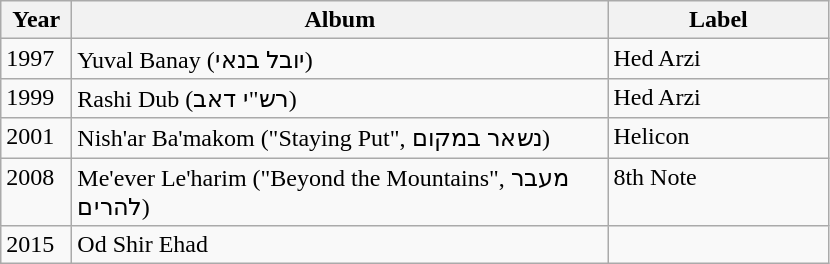<table class="wikitable">
<tr>
<th align="left" valign="top" width="40">Year</th>
<th align="left" valign="top" width="350">Album</th>
<th align="left" valign="top" width="140">Label</th>
</tr>
<tr>
<td align="left" valign="top">1997</td>
<td align="left" valign="top">Yuval Banay (יובל בנאי)</td>
<td align="left" valign="top">Hed Arzi</td>
</tr>
<tr>
<td align="left" valign="top">1999</td>
<td align="left" valign="top">Rashi Dub (רש"י דאב)</td>
<td align="left" valign="top">Hed Arzi</td>
</tr>
<tr>
<td align="left" valign="top">2001</td>
<td align="left" valign="top">Nish'ar Ba'makom ("Staying Put", נשאר במקום)</td>
<td align="left" valign="top">Helicon</td>
</tr>
<tr>
<td align="left" valign="top">2008</td>
<td align="left" valign="top">Me'ever Le'harim ("Beyond the Mountains", מעבר להרים)</td>
<td align="left" valign="top">8th Note</td>
</tr>
<tr>
<td align="left" valign="top">2015</td>
<td align="left" valign="top">Od Shir Ehad</td>
<td align="left" valign="top"></td>
</tr>
</table>
